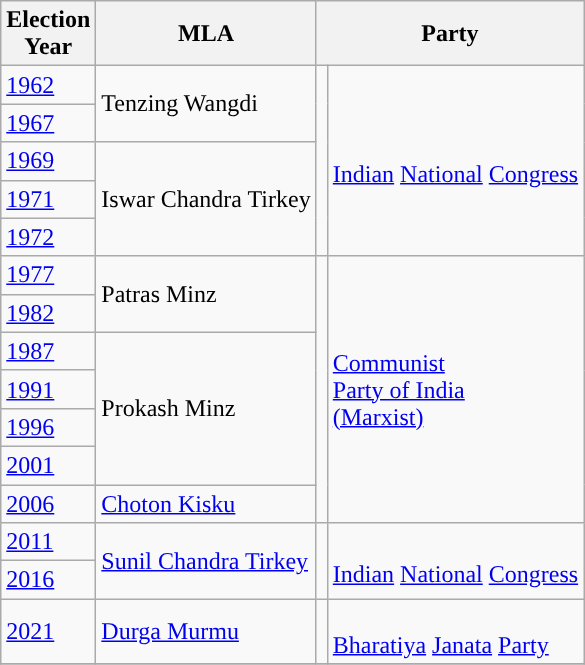<table class="wikitable sortable">
<tr>
<th>Election<br> Year</th>
<th>MLA</th>
<th colspan="2">Party</th>
</tr>
<tr>
<td><a href='#'>1962</a></td>
<td rowspan="2">Tenzing Wangdi</td>
<td rowspan="5" style="background-color: "></td>
<td rowspan="5"><br><a href='#'>Indian</a>
<a href='#'>National</a>
<a href='#'>Congress</a></td>
</tr>
<tr>
<td><a href='#'>1967</a></td>
</tr>
<tr>
<td><a href='#'>1969</a></td>
<td rowspan="3">Iswar Chandra Tirkey</td>
</tr>
<tr>
<td><a href='#'>1971</a></td>
</tr>
<tr>
<td><a href='#'>1972</a></td>
</tr>
<tr>
<td><a href='#'>1977</a></td>
<td rowspan="2">Patras Minz</td>
<td rowspan="7" style="background-color: "></td>
<td rowspan="7"><a href='#'>Communist</a><br><a href='#'>Party of India</a><br><a href='#'>(Marxist)</a></td>
</tr>
<tr>
<td><a href='#'>1982</a></td>
</tr>
<tr>
<td><a href='#'>1987</a></td>
<td rowspan="4">Prokash Minz</td>
</tr>
<tr>
<td><a href='#'>1991</a></td>
</tr>
<tr>
<td><a href='#'>1996</a></td>
</tr>
<tr>
<td><a href='#'>2001</a></td>
</tr>
<tr>
<td><a href='#'>2006</a></td>
<td><a href='#'>Choton Kisku</a></td>
</tr>
<tr>
<td><a href='#'>2011</a></td>
<td rowspan="2"><a href='#'>Sunil Chandra Tirkey</a></td>
<td rowspan="2" style="background-color: "></td>
<td rowspan="2"><br><a href='#'>Indian</a>
<a href='#'>National</a> 
<a href='#'>Congress</a></td>
</tr>
<tr>
<td><a href='#'>2016</a></td>
</tr>
<tr>
<td><a href='#'>2021</a></td>
<td><a href='#'>Durga Murmu</a></td>
<td style="background-color: "></td>
<td><br><a href='#'>Bharatiya</a> 
<a href='#'>Janata</a> 
<a href='#'>Party</a></td>
</tr>
<tr>
</tr>
</table>
